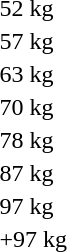<table>
<tr>
<td>52 kg</td>
<td></td>
<td></td>
<td></td>
</tr>
<tr>
<td>57 kg</td>
<td></td>
<td></td>
<td></td>
</tr>
<tr>
<td>63 kg</td>
<td></td>
<td></td>
<td></td>
</tr>
<tr>
<td>70 kg</td>
<td></td>
<td></td>
<td></td>
</tr>
<tr>
<td>78 kg</td>
<td></td>
<td></td>
<td></td>
</tr>
<tr>
<td>87 kg</td>
<td></td>
<td></td>
<td></td>
</tr>
<tr>
<td>97 kg</td>
<td></td>
<td></td>
<td></td>
</tr>
<tr>
<td>+97 kg</td>
<td></td>
<td></td>
<td></td>
</tr>
</table>
